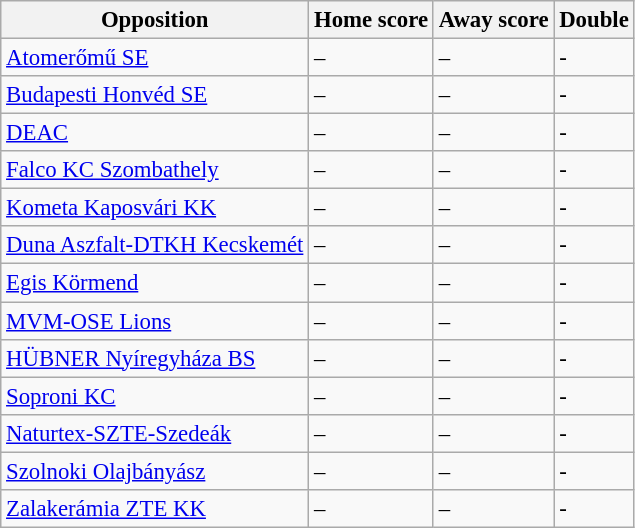<table class="wikitable" style="font-size:95%; style="text-align: center;">
<tr>
<th>Opposition</th>
<th>Home score</th>
<th>Away score</th>
<th>Double</th>
</tr>
<tr>
<td align="left"><a href='#'>Atomerőmű SE</a></td>
<td>–</td>
<td>–</td>
<td><em> -</em></td>
</tr>
<tr>
<td align="left"><a href='#'>Budapesti Honvéd SE</a></td>
<td>–</td>
<td>–</td>
<td><em> -</em></td>
</tr>
<tr>
<td align="left"><a href='#'>DEAC</a></td>
<td>–</td>
<td>–</td>
<td><em> -</em></td>
</tr>
<tr>
<td align="left"><a href='#'>Falco KC Szombathely</a></td>
<td>–</td>
<td>–</td>
<td><em> -</em></td>
</tr>
<tr>
<td align="left"><a href='#'>Kometa Kaposvári KK</a></td>
<td>–</td>
<td>–</td>
<td><em> -</em></td>
</tr>
<tr>
<td align="left"><a href='#'>Duna Aszfalt-DTKH Kecskemét</a></td>
<td>–</td>
<td>–</td>
<td><em> -</em></td>
</tr>
<tr>
<td align="left"><a href='#'>Egis Körmend</a></td>
<td>–</td>
<td>–</td>
<td><em> -</em></td>
</tr>
<tr>
<td align="left"><a href='#'>MVM-OSE Lions</a></td>
<td>–</td>
<td>–</td>
<td><em> -</em></td>
</tr>
<tr>
<td align="left"><a href='#'>HÜBNER Nyíregyháza BS</a></td>
<td>–</td>
<td>–</td>
<td><em> -</em></td>
</tr>
<tr>
<td align="left"><a href='#'>Soproni KC</a></td>
<td>–</td>
<td>–</td>
<td><em> -</em></td>
</tr>
<tr>
<td align="left"><a href='#'>Naturtex-SZTE-Szedeák</a></td>
<td>–</td>
<td>–</td>
<td><em> -</em></td>
</tr>
<tr>
<td align="left"><a href='#'>Szolnoki Olajbányász</a></td>
<td>–</td>
<td>–</td>
<td><em> -</em></td>
</tr>
<tr>
<td align="left"><a href='#'>Zalakerámia ZTE KK</a></td>
<td>–</td>
<td>–</td>
<td><em> -</em></td>
</tr>
</table>
